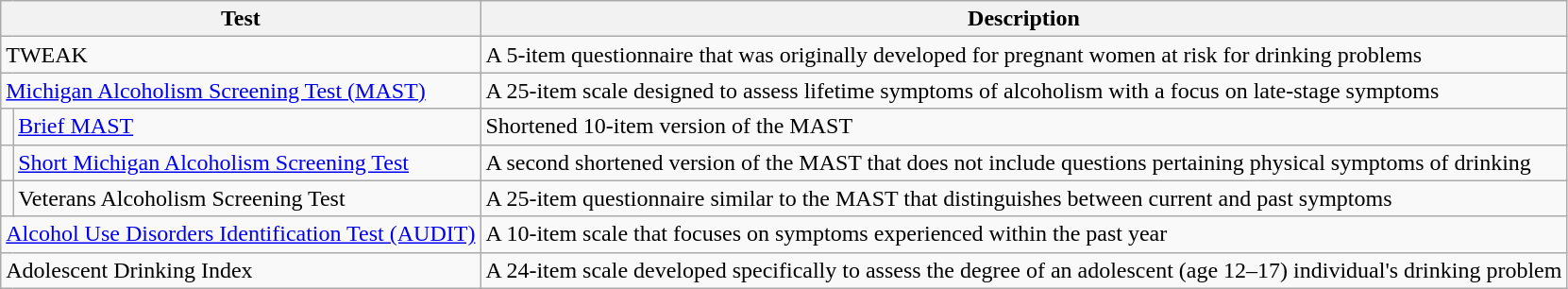<table class="wikitable">
<tr>
<th colspan="2">Test</th>
<th>Description</th>
</tr>
<tr>
<td colspan="2">TWEAK</td>
<td>A 5-item questionnaire that was originally developed for pregnant women at risk for drinking problems</td>
</tr>
<tr>
<td colspan="2"><a href='#'>Michigan Alcoholism Screening Test (MAST)</a></td>
<td>A 25-item scale designed to assess lifetime symptoms of alcoholism with a focus on late-stage symptoms</td>
</tr>
<tr>
<td></td>
<td><a href='#'>Brief MAST</a></td>
<td>Shortened 10-item version of the MAST</td>
</tr>
<tr>
<td></td>
<td><a href='#'>Short Michigan Alcoholism Screening Test</a></td>
<td>A second shortened version of the MAST that does not include questions pertaining physical symptoms of drinking</td>
</tr>
<tr>
<td></td>
<td>Veterans Alcoholism Screening Test</td>
<td>A 25-item questionnaire similar to the MAST that distinguishes between current and past symptoms</td>
</tr>
<tr>
<td colspan="2"><a href='#'>Alcohol Use Disorders Identification Test (AUDIT)</a></td>
<td>A 10-item scale that focuses on symptoms experienced within the past year</td>
</tr>
<tr>
<td colspan="2">Adolescent Drinking Index</td>
<td>A 24-item scale developed specifically to assess the degree of an adolescent (age 12–17) individual's drinking problem</td>
</tr>
</table>
